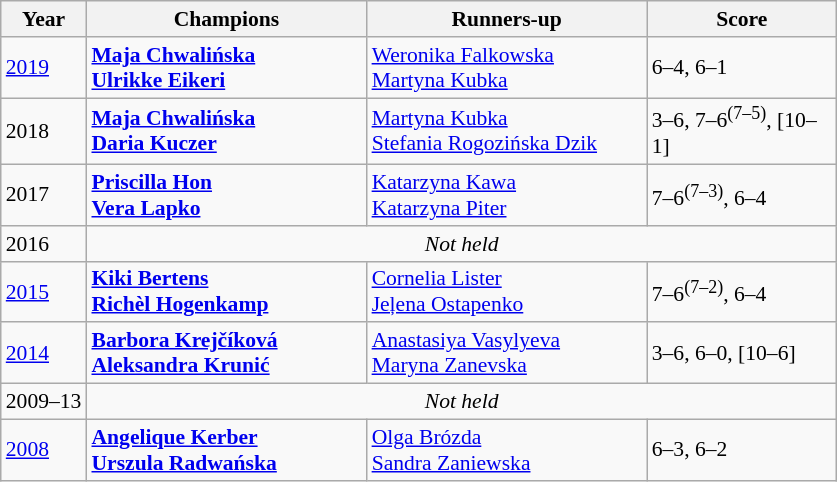<table class="wikitable" style="font-size:90%">
<tr>
<th>Year</th>
<th width="180">Champions</th>
<th width="180">Runners-up</th>
<th width="120">Score</th>
</tr>
<tr>
<td><a href='#'>2019</a></td>
<td> <strong><a href='#'>Maja Chwalińska</a></strong> <br>  <strong><a href='#'>Ulrikke Eikeri</a></strong></td>
<td> <a href='#'>Weronika Falkowska</a> <br>  <a href='#'>Martyna Kubka</a></td>
<td>6–4, 6–1</td>
</tr>
<tr>
<td>2018</td>
<td> <strong><a href='#'>Maja Chwalińska</a></strong> <br>  <strong><a href='#'>Daria Kuczer</a></strong></td>
<td> <a href='#'>Martyna Kubka</a> <br>  <a href='#'>Stefania Rogozińska Dzik</a></td>
<td>3–6, 7–6<sup>(7–5)</sup>, [10–1]</td>
</tr>
<tr>
<td>2017</td>
<td> <strong><a href='#'>Priscilla Hon</a></strong> <br>  <strong><a href='#'>Vera Lapko</a></strong></td>
<td> <a href='#'>Katarzyna Kawa</a> <br>  <a href='#'>Katarzyna Piter</a></td>
<td>7–6<sup>(7–3)</sup>, 6–4</td>
</tr>
<tr>
<td>2016</td>
<td colspan=4 align=center><em>Not held</em></td>
</tr>
<tr>
<td><a href='#'>2015</a></td>
<td> <strong><a href='#'>Kiki Bertens</a></strong> <br>  <strong><a href='#'>Richèl Hogenkamp</a></strong></td>
<td> <a href='#'>Cornelia Lister</a> <br>  <a href='#'>Jeļena Ostapenko</a></td>
<td>7–6<sup>(7–2)</sup>, 6–4</td>
</tr>
<tr>
<td><a href='#'>2014</a></td>
<td> <strong><a href='#'>Barbora Krejčíková</a></strong> <br>  <strong><a href='#'>Aleksandra Krunić</a></strong></td>
<td> <a href='#'>Anastasiya Vasylyeva</a> <br>  <a href='#'>Maryna Zanevska</a></td>
<td>3–6, 6–0, [10–6]</td>
</tr>
<tr>
<td>2009–13</td>
<td colspan=4 align=center><em>Not held</em></td>
</tr>
<tr>
<td><a href='#'>2008</a></td>
<td> <strong><a href='#'>Angelique Kerber</a></strong> <br>  <strong><a href='#'>Urszula Radwańska</a></strong></td>
<td> <a href='#'>Olga Brózda</a> <br>  <a href='#'>Sandra Zaniewska</a></td>
<td>6–3, 6–2</td>
</tr>
</table>
